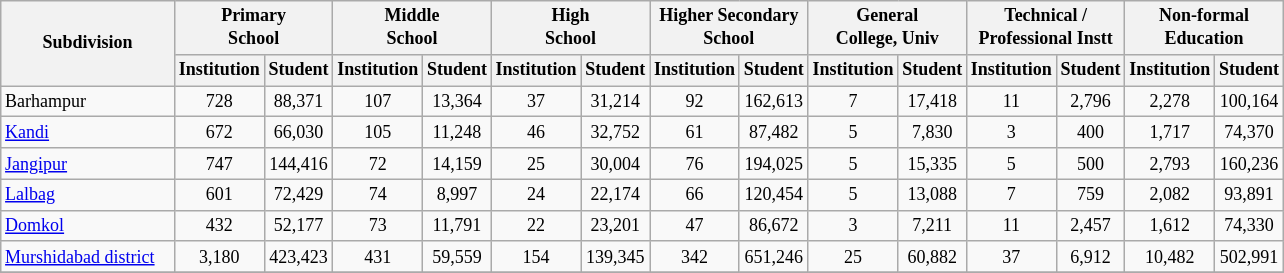<table class="wikitable" style="text-align:center;font-size: 9pt">
<tr>
<th width="110" rowspan="2">Subdivision</th>
<th colspan="2">Primary<br>School</th>
<th colspan="2">Middle<br>School</th>
<th colspan="2">High<br>School</th>
<th colspan="2">Higher Secondary<br>School</th>
<th colspan="2">General<br>College, Univ</th>
<th colspan="2">Technical /<br>Professional Instt</th>
<th colspan="2">Non-formal<br>Education</th>
</tr>
<tr>
<th width="30">Institution</th>
<th width="30">Student</th>
<th width="30">Institution</th>
<th width="30">Student</th>
<th width="30">Institution</th>
<th width="30">Student</th>
<th width="30">Institution</th>
<th width="30">Student</th>
<th width="30">Institution</th>
<th width="30">Student</th>
<th width="30">Institution</th>
<th width="30">Student</th>
<th width="30">Institution</th>
<th width="30">Student<br></th>
</tr>
<tr>
<td align=left>Barhampur</td>
<td align="center">728</td>
<td align="center">88,371</td>
<td align="center">107</td>
<td align="center">13,364</td>
<td align="center">37</td>
<td align="center">31,214</td>
<td align="center">92</td>
<td align="center">162,613</td>
<td align="center">7</td>
<td align="center">17,418</td>
<td align="center">11</td>
<td align="center">2,796</td>
<td align="center">2,278</td>
<td align="center">100,164</td>
</tr>
<tr>
<td align=left><a href='#'>Kandi</a></td>
<td align="center">672</td>
<td align="center">66,030</td>
<td align="center">105</td>
<td align="center">11,248</td>
<td align="center">46</td>
<td align="center">32,752</td>
<td align="center">61</td>
<td align="center">87,482</td>
<td align="center">5</td>
<td align="center">7,830</td>
<td align="center">3</td>
<td align="center">400</td>
<td align="center">1,717</td>
<td align="center">74,370</td>
</tr>
<tr>
<td align=left><a href='#'>Jangipur</a></td>
<td align="center">747</td>
<td align="center">144,416</td>
<td align="center">72</td>
<td align="center">14,159</td>
<td align="center">25</td>
<td align="center">30,004</td>
<td align="center">76</td>
<td align="center">194,025</td>
<td align="center">5</td>
<td align="center">15,335</td>
<td align="center">5</td>
<td align="center">500</td>
<td align="center">2,793</td>
<td align="center">160,236</td>
</tr>
<tr>
<td align=left><a href='#'>Lalbag</a></td>
<td align="center">601</td>
<td align="center">72,429</td>
<td align="center">74</td>
<td align="center">8,997</td>
<td align="center">24</td>
<td align="center">22,174</td>
<td align="center">66</td>
<td align="center">120,454</td>
<td align="center">5</td>
<td align="center">13,088</td>
<td align="center">7</td>
<td align="center">759</td>
<td align="center">2,082</td>
<td align="center">93,891</td>
</tr>
<tr>
<td align=left><a href='#'>Domkol</a></td>
<td align="center">432</td>
<td align="center">52,177</td>
<td align="center">73</td>
<td align="center">11,791</td>
<td align="center">22</td>
<td align="center">23,201</td>
<td align="center">47</td>
<td align="center">86,672</td>
<td align="center">3</td>
<td align="center">7,211</td>
<td align="center">11</td>
<td align="center">2,457</td>
<td align="center">1,612</td>
<td align="center">74,330</td>
</tr>
<tr>
<td align=left><a href='#'>Murshidabad district</a></td>
<td align="center">3,180</td>
<td align="center">423,423</td>
<td align="center">431</td>
<td align="center">59,559</td>
<td align="center">154</td>
<td align="center">139,345</td>
<td align="center">342</td>
<td align="center">651,246</td>
<td align="center">25</td>
<td align="center">60,882</td>
<td align="center">37</td>
<td align="center">6,912</td>
<td align="center">10,482</td>
<td align="center">502,991</td>
</tr>
<tr>
</tr>
</table>
